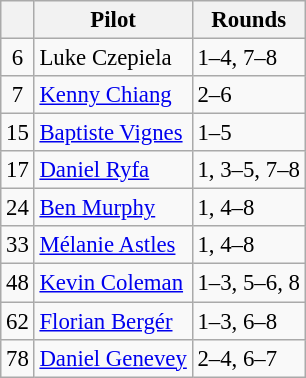<table class="wikitable" style="font-size: 95%;">
<tr>
<th></th>
<th>Pilot</th>
<th>Rounds</th>
</tr>
<tr>
<td align=center>6</td>
<td> Luke Czepiela</td>
<td>1–4, 7–8</td>
</tr>
<tr>
<td align=center>7</td>
<td> <a href='#'>Kenny Chiang</a></td>
<td>2–6</td>
</tr>
<tr>
<td align=center>15</td>
<td> <a href='#'>Baptiste Vignes</a></td>
<td>1–5</td>
</tr>
<tr>
<td align=center>17</td>
<td> <a href='#'>Daniel Ryfa</a></td>
<td>1, 3–5, 7–8</td>
</tr>
<tr>
<td align=center>24</td>
<td> <a href='#'>Ben Murphy</a></td>
<td>1, 4–8</td>
</tr>
<tr>
<td align=center>33</td>
<td> <a href='#'>Mélanie Astles</a></td>
<td>1, 4–8</td>
</tr>
<tr>
<td align=center>48</td>
<td> <a href='#'>Kevin Coleman</a></td>
<td>1–3, 5–6, 8</td>
</tr>
<tr>
<td align=center>62</td>
<td> <a href='#'>Florian Bergér</a></td>
<td>1–3, 6–8</td>
</tr>
<tr>
<td align=center>78</td>
<td> <a href='#'>Daniel Genevey</a></td>
<td>2–4, 6–7</td>
</tr>
</table>
